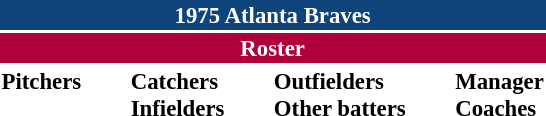<table class="toccolours" style="font-size: 95%;">
<tr>
<th colspan="10" style="background-color: #0f437c; color: white; text-align: center;">1975 Atlanta Braves</th>
</tr>
<tr>
<td colspan="10" style="background-color: #af0039; color: white; text-align: center;"><strong>Roster</strong></td>
</tr>
<tr>
<td valign="top"><strong>Pitchers</strong><br>

















</td>
<td width="25px"></td>
<td valign="top"><strong>Catchers</strong><br>



<strong>Infielders</strong>









</td>
<td width="25px"></td>
<td valign="top"><strong>Outfielders</strong><br>




<strong>Other batters</strong>

</td>
<td width="25px"></td>
<td valign="top"><strong>Manager</strong><br>

<strong>Coaches</strong>



</td>
</tr>
</table>
